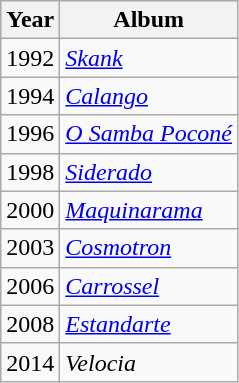<table class="wikitable">
<tr>
<th>Year</th>
<th>Album</th>
</tr>
<tr>
<td>1992</td>
<td><em><a href='#'>Skank</a></em></td>
</tr>
<tr>
<td>1994</td>
<td><em><a href='#'>Calango</a></em></td>
</tr>
<tr>
<td>1996</td>
<td><em><a href='#'>O Samba Poconé</a></em></td>
</tr>
<tr>
<td>1998</td>
<td><em><a href='#'>Siderado</a></em></td>
</tr>
<tr>
<td>2000</td>
<td><em><a href='#'>Maquinarama</a></em></td>
</tr>
<tr>
<td>2003</td>
<td><em><a href='#'>Cosmotron</a></em></td>
</tr>
<tr>
<td>2006</td>
<td><em><a href='#'>Carrossel</a></em></td>
</tr>
<tr>
<td>2008</td>
<td><em><a href='#'>Estandarte</a></em></td>
</tr>
<tr>
<td>2014</td>
<td><em>Velocia</em></td>
</tr>
</table>
